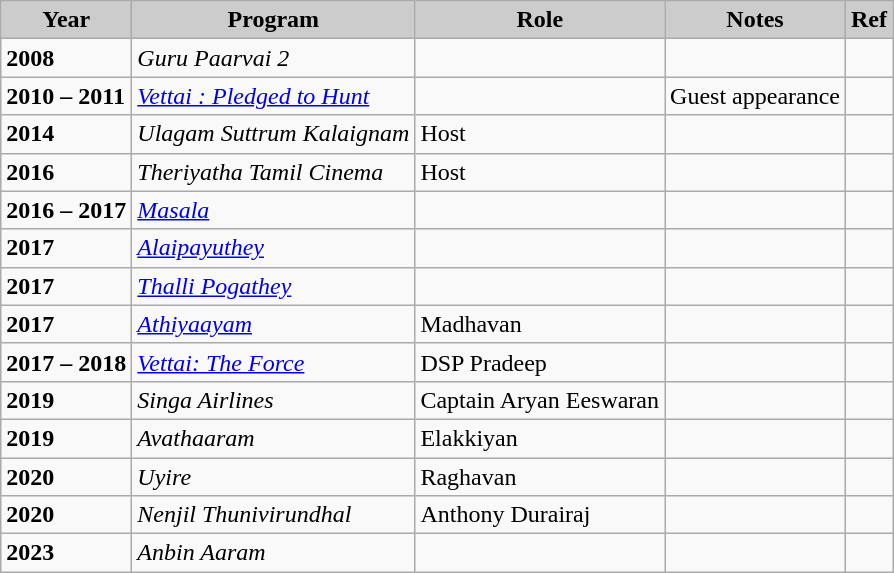<table class="wikitable sortable">
<tr>
<th style="background:#ccc;">Year</th>
<th style="background:#ccc;">Program</th>
<th style="background:#ccc;">Role</th>
<th style="background:#ccc;">Notes</th>
<th style="background:#ccc;">Ref</th>
</tr>
<tr>
<td><strong>2008</strong></td>
<td><em>Guru Paarvai 2</em></td>
<td></td>
<td></td>
<td></td>
</tr>
<tr>
<td><strong>2010 – 2011</strong></td>
<td><em><a href='#'>Vettai : Pledged to Hunt</a></em></td>
<td></td>
<td>Guest appearance</td>
<td></td>
</tr>
<tr>
<td><strong>2014</strong></td>
<td><em>Ulagam Suttrum Kalaignam</em></td>
<td>Host</td>
<td></td>
<td></td>
</tr>
<tr>
<td><strong>2016</strong></td>
<td><em>Theriyatha Tamil Cinema</em></td>
<td>Host</td>
<td></td>
<td></td>
</tr>
<tr>
<td><strong>2016 – 2017</strong></td>
<td><em><a href='#'>Masala</a></em></td>
<td></td>
<td></td>
<td></td>
</tr>
<tr>
<td><strong>2017</strong></td>
<td><em><a href='#'>Alaipayuthey</a></em></td>
<td></td>
<td></td>
<td></td>
</tr>
<tr>
<td><strong>2017</strong></td>
<td><em><a href='#'>Thalli Pogathey</a></em></td>
<td></td>
<td></td>
<td></td>
</tr>
<tr>
<td><strong>2017</strong></td>
<td><em><a href='#'>Athiyaayam</a></em></td>
<td>Madhavan</td>
<td></td>
<td></td>
</tr>
<tr>
<td><strong>2017 – 2018</strong></td>
<td><em><a href='#'>Vettai: The Force</a></em></td>
<td>DSP Pradeep</td>
<td></td>
<td></td>
</tr>
<tr>
<td><strong>2019</strong></td>
<td><em>Singa Airlines</em></td>
<td>Captain Aryan Eeswaran</td>
<td></td>
<td></td>
</tr>
<tr>
<td><strong>2019</strong></td>
<td><em>Avathaaram</em></td>
<td>Elakkiyan</td>
<td></td>
<td></td>
</tr>
<tr>
<td><strong>2020</strong></td>
<td><em>Uyire</em></td>
<td>Raghavan</td>
<td></td>
<td></td>
</tr>
<tr>
<td><strong>2020</strong></td>
<td><em>Nenjil Thunivirundhal</em></td>
<td>Anthony Durairaj</td>
<td></td>
<td></td>
</tr>
<tr>
<td><strong>2023</strong></td>
<td><em>Anbin Aaram</em></td>
<td></td>
<td></td>
</tr>
</table>
